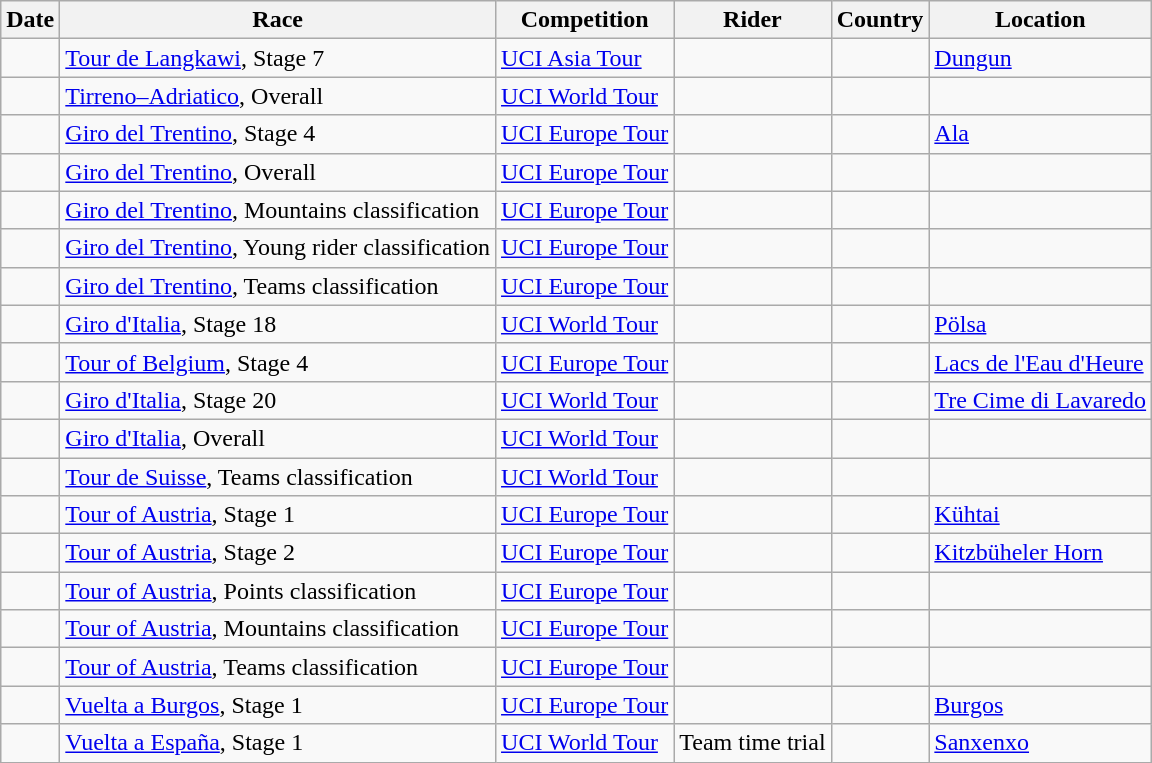<table class="wikitable sortable">
<tr>
<th>Date</th>
<th>Race</th>
<th>Competition</th>
<th>Rider</th>
<th>Country</th>
<th>Location</th>
</tr>
<tr>
<td></td>
<td><a href='#'>Tour de Langkawi</a>, Stage 7</td>
<td><a href='#'>UCI Asia Tour</a></td>
<td></td>
<td></td>
<td><a href='#'>Dungun</a></td>
</tr>
<tr>
<td></td>
<td><a href='#'>Tirreno–Adriatico</a>, Overall</td>
<td><a href='#'>UCI World Tour</a></td>
<td></td>
<td></td>
<td></td>
</tr>
<tr>
<td></td>
<td><a href='#'>Giro del Trentino</a>, Stage 4</td>
<td><a href='#'>UCI Europe Tour</a></td>
<td></td>
<td></td>
<td><a href='#'>Ala</a></td>
</tr>
<tr>
<td></td>
<td><a href='#'>Giro del Trentino</a>, Overall</td>
<td><a href='#'>UCI Europe Tour</a></td>
<td></td>
<td></td>
<td></td>
</tr>
<tr>
<td></td>
<td><a href='#'>Giro del Trentino</a>, Mountains classification</td>
<td><a href='#'>UCI Europe Tour</a></td>
<td></td>
<td></td>
<td></td>
</tr>
<tr>
<td></td>
<td><a href='#'>Giro del Trentino</a>, Young rider classification</td>
<td><a href='#'>UCI Europe Tour</a></td>
<td></td>
<td></td>
<td></td>
</tr>
<tr>
<td></td>
<td><a href='#'>Giro del Trentino</a>, Teams classification</td>
<td><a href='#'>UCI Europe Tour</a></td>
<td align="center"></td>
<td></td>
<td></td>
</tr>
<tr>
<td></td>
<td><a href='#'>Giro d'Italia</a>, Stage 18</td>
<td><a href='#'>UCI World Tour</a></td>
<td></td>
<td></td>
<td><a href='#'>Pölsa</a></td>
</tr>
<tr>
<td></td>
<td><a href='#'>Tour of Belgium</a>, Stage 4</td>
<td><a href='#'>UCI Europe Tour</a></td>
<td></td>
<td></td>
<td><a href='#'>Lacs de l'Eau d'Heure</a></td>
</tr>
<tr>
<td></td>
<td><a href='#'>Giro d'Italia</a>, Stage 20</td>
<td><a href='#'>UCI World Tour</a></td>
<td></td>
<td></td>
<td><a href='#'>Tre Cime di Lavaredo</a></td>
</tr>
<tr>
<td></td>
<td><a href='#'>Giro d'Italia</a>, Overall</td>
<td><a href='#'>UCI World Tour</a></td>
<td></td>
<td></td>
<td></td>
</tr>
<tr>
<td></td>
<td><a href='#'>Tour de Suisse</a>, Teams classification</td>
<td><a href='#'>UCI World Tour</a></td>
<td align="center"></td>
<td></td>
<td></td>
</tr>
<tr>
<td></td>
<td><a href='#'>Tour of Austria</a>, Stage 1</td>
<td><a href='#'>UCI Europe Tour</a></td>
<td></td>
<td></td>
<td><a href='#'>Kühtai</a></td>
</tr>
<tr>
<td></td>
<td><a href='#'>Tour of Austria</a>, Stage 2</td>
<td><a href='#'>UCI Europe Tour</a></td>
<td></td>
<td></td>
<td><a href='#'>Kitzbüheler Horn</a></td>
</tr>
<tr>
<td></td>
<td><a href='#'>Tour of Austria</a>, Points classification</td>
<td><a href='#'>UCI Europe Tour</a></td>
<td></td>
<td></td>
<td></td>
</tr>
<tr>
<td></td>
<td><a href='#'>Tour of Austria</a>, Mountains classification</td>
<td><a href='#'>UCI Europe Tour</a></td>
<td></td>
<td></td>
<td></td>
</tr>
<tr>
<td></td>
<td><a href='#'>Tour of Austria</a>, Teams classification</td>
<td><a href='#'>UCI Europe Tour</a></td>
<td align="center"></td>
<td></td>
<td></td>
</tr>
<tr>
<td></td>
<td><a href='#'>Vuelta a Burgos</a>, Stage 1</td>
<td><a href='#'>UCI Europe Tour</a></td>
<td></td>
<td></td>
<td><a href='#'>Burgos</a></td>
</tr>
<tr>
<td></td>
<td><a href='#'>Vuelta a España</a>, Stage 1</td>
<td><a href='#'>UCI World Tour</a></td>
<td>Team time trial</td>
<td></td>
<td><a href='#'>Sanxenxo</a></td>
</tr>
</table>
